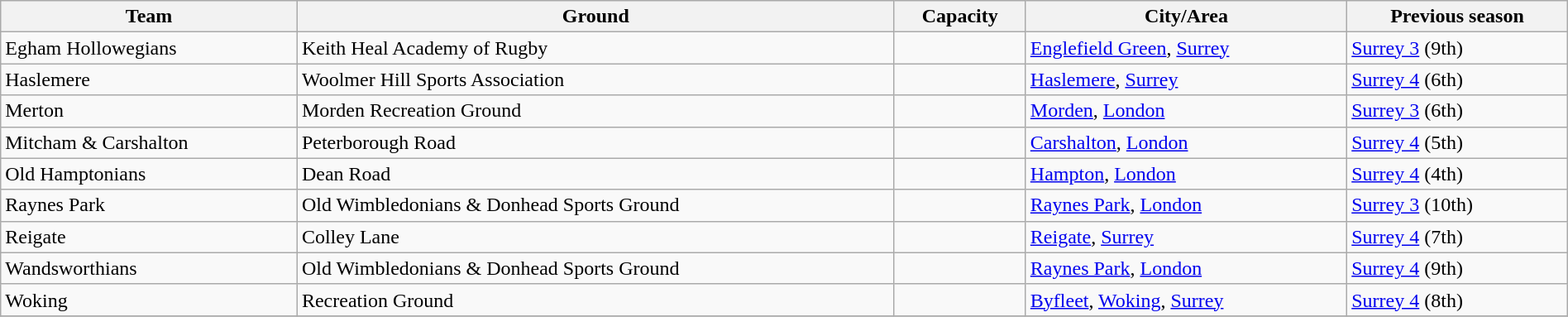<table class="wikitable sortable" width=100%>
<tr>
<th>Team</th>
<th>Ground</th>
<th>Capacity</th>
<th>City/Area</th>
<th>Previous season</th>
</tr>
<tr>
<td>Egham Hollowegians</td>
<td>Keith Heal Academy of Rugby</td>
<td></td>
<td><a href='#'>Englefield Green</a>, <a href='#'>Surrey</a></td>
<td><a href='#'>Surrey 3</a> (9th)</td>
</tr>
<tr>
<td>Haslemere</td>
<td>Woolmer Hill Sports Association</td>
<td></td>
<td><a href='#'>Haslemere</a>, <a href='#'>Surrey</a></td>
<td><a href='#'>Surrey 4</a> (6th)</td>
</tr>
<tr>
<td>Merton</td>
<td>Morden Recreation Ground</td>
<td></td>
<td><a href='#'>Morden</a>, <a href='#'>London</a></td>
<td><a href='#'>Surrey 3</a> (6th)</td>
</tr>
<tr>
<td>Mitcham & Carshalton</td>
<td>Peterborough Road</td>
<td></td>
<td><a href='#'>Carshalton</a>, <a href='#'>London</a></td>
<td><a href='#'>Surrey 4</a> (5th)</td>
</tr>
<tr>
<td>Old Hamptonians</td>
<td>Dean Road</td>
<td></td>
<td><a href='#'>Hampton</a>, <a href='#'>London</a></td>
<td><a href='#'>Surrey 4</a> (4th)</td>
</tr>
<tr>
<td>Raynes Park</td>
<td>Old Wimbledonians & Donhead Sports Ground</td>
<td></td>
<td><a href='#'>Raynes Park</a>, <a href='#'>London</a></td>
<td><a href='#'>Surrey 3</a> (10th)</td>
</tr>
<tr>
<td>Reigate</td>
<td>Colley Lane</td>
<td></td>
<td><a href='#'>Reigate</a>, <a href='#'>Surrey</a></td>
<td><a href='#'>Surrey 4</a> (7th)</td>
</tr>
<tr>
<td>Wandsworthians</td>
<td>Old Wimbledonians & Donhead Sports Ground</td>
<td></td>
<td><a href='#'>Raynes Park</a>, <a href='#'>London</a></td>
<td><a href='#'>Surrey 4</a> (9th)</td>
</tr>
<tr>
<td>Woking</td>
<td>Recreation Ground</td>
<td></td>
<td><a href='#'>Byfleet</a>, <a href='#'>Woking</a>, <a href='#'>Surrey</a></td>
<td><a href='#'>Surrey 4</a> (8th)</td>
</tr>
<tr>
</tr>
</table>
